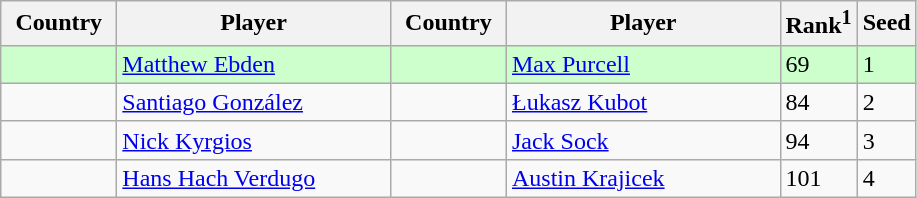<table class="sortable wikitable">
<tr>
<th width="70">Country</th>
<th width="175">Player</th>
<th width="70">Country</th>
<th width="175">Player</th>
<th>Rank<sup>1</sup></th>
<th>Seed</th>
</tr>
<tr bgcolor=#cfc>
<td></td>
<td><a href='#'>Matthew Ebden</a></td>
<td></td>
<td><a href='#'>Max Purcell</a></td>
<td>69</td>
<td>1</td>
</tr>
<tr>
<td></td>
<td><a href='#'>Santiago González</a></td>
<td></td>
<td><a href='#'>Łukasz Kubot</a></td>
<td>84</td>
<td>2</td>
</tr>
<tr>
<td></td>
<td><a href='#'>Nick Kyrgios</a></td>
<td></td>
<td><a href='#'>Jack Sock</a></td>
<td>94</td>
<td>3</td>
</tr>
<tr>
<td></td>
<td><a href='#'>Hans Hach Verdugo</a></td>
<td></td>
<td><a href='#'>Austin Krajicek</a></td>
<td>101</td>
<td>4</td>
</tr>
</table>
